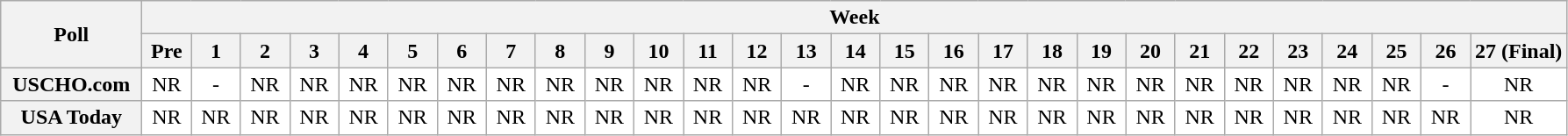<table class="wikitable" style="white-space:nowrap;">
<tr>
<th scope="col" width="100" rowspan="2">Poll</th>
<th colspan="28">Week</th>
</tr>
<tr>
<th scope="col" width="30">Pre</th>
<th scope="col" width="30">1</th>
<th scope="col" width="30">2</th>
<th scope="col" width="30">3</th>
<th scope="col" width="30">4</th>
<th scope="col" width="30">5</th>
<th scope="col" width="30">6</th>
<th scope="col" width="30">7</th>
<th scope="col" width="30">8</th>
<th scope="col" width="30">9</th>
<th scope="col" width="30">10</th>
<th scope="col" width="30">11</th>
<th scope="col" width="30">12</th>
<th scope="col" width="30">13</th>
<th scope="col" width="30">14</th>
<th scope="col" width="30">15</th>
<th scope="col" width="30">16</th>
<th scope="col" width="30">17</th>
<th scope="col" width="30">18</th>
<th scope="col" width="30">19</th>
<th scope="col" width="30">20</th>
<th scope="col" width="30">21</th>
<th scope="col" width="30">22</th>
<th scope="col" width="30">23</th>
<th scope="col" width="30">24</th>
<th scope="col" width="30">25</th>
<th scope="col" width="30">26</th>
<th scope="col" width="30">27 (Final)</th>
</tr>
<tr style="text-align:center;">
<th>USCHO.com</th>
<td bgcolor=FFFFFF>NR</td>
<td bgcolor=FFFFFF>-</td>
<td bgcolor=FFFFFF>NR</td>
<td bgcolor=FFFFFF>NR</td>
<td bgcolor=FFFFFF>NR</td>
<td bgcolor=FFFFFF>NR</td>
<td bgcolor=FFFFFF>NR</td>
<td bgcolor=FFFFFF>NR</td>
<td bgcolor=FFFFFF>NR</td>
<td bgcolor=FFFFFF>NR</td>
<td bgcolor=FFFFFF>NR</td>
<td bgcolor=FFFFFF>NR</td>
<td bgcolor=FFFFFF>NR</td>
<td bgcolor=FFFFFF>-</td>
<td bgcolor=FFFFFF>NR</td>
<td bgcolor=FFFFFF>NR</td>
<td bgcolor=FFFFFF>NR</td>
<td bgcolor=FFFFFF>NR</td>
<td bgcolor=FFFFFF>NR</td>
<td bgcolor=FFFFFF>NR</td>
<td bgcolor=FFFFFF>NR</td>
<td bgcolor=FFFFFF>NR</td>
<td bgcolor=FFFFFF>NR</td>
<td bgcolor=FFFFFF>NR</td>
<td bgcolor=FFFFFF>NR</td>
<td bgcolor=FFFFFF>NR</td>
<td bgcolor=FFFFFF>-</td>
<td bgcolor=FFFFFF>NR</td>
</tr>
<tr style="text-align:center;">
<th>USA Today</th>
<td bgcolor=FFFFFF>NR</td>
<td bgcolor=FFFFFF>NR</td>
<td bgcolor=FFFFFF>NR</td>
<td bgcolor=FFFFFF>NR</td>
<td bgcolor=FFFFFF>NR</td>
<td bgcolor=FFFFFF>NR</td>
<td bgcolor=FFFFFF>NR</td>
<td bgcolor=FFFFFF>NR</td>
<td bgcolor=FFFFFF>NR</td>
<td bgcolor=FFFFFF>NR</td>
<td bgcolor=FFFFFF>NR</td>
<td bgcolor=FFFFFF>NR</td>
<td bgcolor=FFFFFF>NR</td>
<td bgcolor=FFFFFF>NR</td>
<td bgcolor=FFFFFF>NR</td>
<td bgcolor=FFFFFF>NR</td>
<td bgcolor=FFFFFF>NR</td>
<td bgcolor=FFFFFF>NR</td>
<td bgcolor=FFFFFF>NR</td>
<td bgcolor=FFFFFF>NR</td>
<td bgcolor=FFFFFF>NR</td>
<td bgcolor=FFFFFF>NR</td>
<td bgcolor=FFFFFF>NR</td>
<td bgcolor=FFFFFF>NR</td>
<td bgcolor=FFFFFF>NR</td>
<td bgcolor=FFFFFF>NR</td>
<td bgcolor=FFFFFF>NR</td>
<td bgcolor=FFFFFF>NR</td>
</tr>
</table>
